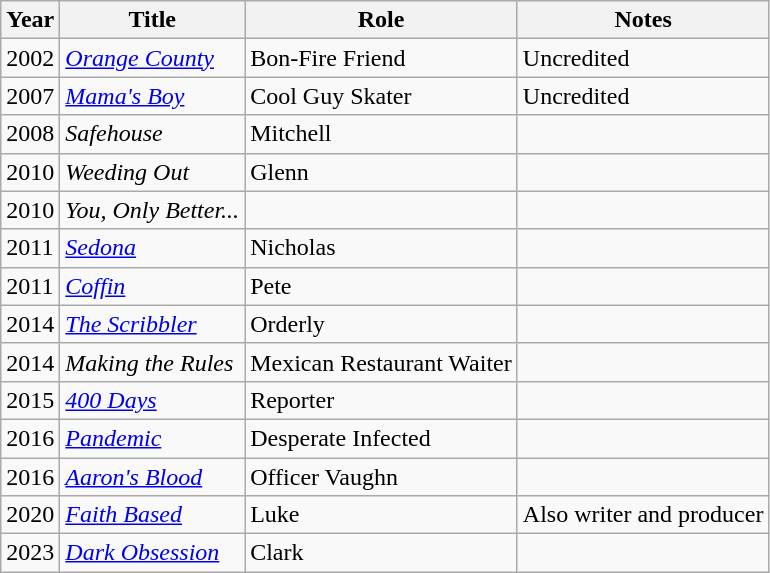<table class="wikitable">
<tr>
<th>Year</th>
<th>Title</th>
<th>Role</th>
<th>Notes</th>
</tr>
<tr>
<td>2002</td>
<td><a href='#'><em>Orange County</em></a></td>
<td>Bon-Fire Friend</td>
<td>Uncredited</td>
</tr>
<tr>
<td>2007</td>
<td><em><a href='#'>Mama's Boy</a></em></td>
<td>Cool Guy Skater</td>
<td>Uncredited</td>
</tr>
<tr>
<td>2008</td>
<td><em>Safehouse</em></td>
<td>Mitchell</td>
<td></td>
</tr>
<tr>
<td>2010</td>
<td><em>Weeding Out</em></td>
<td>Glenn</td>
<td></td>
</tr>
<tr>
<td>2010</td>
<td><em>You, Only Better...</em></td>
<td></td>
<td></td>
</tr>
<tr>
<td>2011</td>
<td><a href='#'><em>Sedona</em></a></td>
<td>Nicholas</td>
<td></td>
</tr>
<tr>
<td>2011</td>
<td><a href='#'><em>Coffin</em></a></td>
<td>Pete</td>
<td></td>
</tr>
<tr>
<td>2014</td>
<td><a href='#'><em>The Scribbler</em></a></td>
<td>Orderly</td>
<td></td>
</tr>
<tr>
<td>2014</td>
<td><em>Making the Rules</em></td>
<td>Mexican Restaurant Waiter</td>
<td></td>
</tr>
<tr>
<td>2015</td>
<td><a href='#'><em>400 Days</em></a></td>
<td>Reporter</td>
<td></td>
</tr>
<tr>
<td>2016</td>
<td><a href='#'><em>Pandemic</em></a></td>
<td>Desperate Infected</td>
<td></td>
</tr>
<tr>
<td>2016</td>
<td><em><a href='#'>Aaron's Blood</a></em></td>
<td>Officer Vaughn</td>
<td></td>
</tr>
<tr>
<td>2020</td>
<td><a href='#'><em>Faith Based</em></a></td>
<td>Luke</td>
<td>Also writer and producer</td>
</tr>
<tr>
<td>2023</td>
<td><a href='#'><em>Dark Obsession</em></a></td>
<td>Clark</td>
</tr>
</table>
